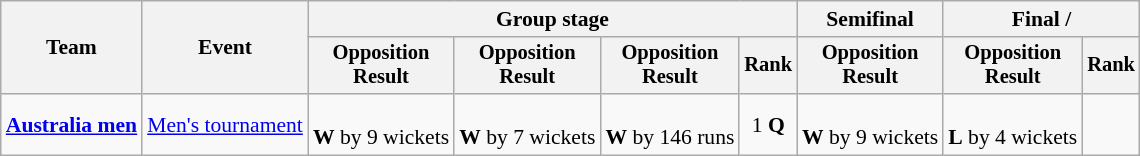<table class=wikitable style=font-size:90%>
<tr>
<th rowspan=2>Team</th>
<th rowspan=2>Event</th>
<th colspan=4>Group stage</th>
<th>Semifinal</th>
<th colspan=2>Final / </th>
</tr>
<tr style=font-size:95%>
<th>Opposition<br>Result</th>
<th>Opposition<br>Result</th>
<th>Opposition<br>Result</th>
<th>Rank</th>
<th>Opposition<br>Result</th>
<th>Opposition<br>Result</th>
<th>Rank</th>
</tr>
<tr align=center>
<td align=left><strong><a href='#'>Australia men</a></strong></td>
<td align=left><a href='#'>Men's tournament</a></td>
<td><br> <strong>W</strong> by 9 wickets</td>
<td><br> <strong>W</strong> by 7 wickets</td>
<td><br> <strong>W</strong> by 146 runs</td>
<td>1 <strong>Q</strong></td>
<td><br> <strong>W</strong> by 9 wickets</td>
<td><br> <strong>L</strong> by 4 wickets</td>
<td></td>
</tr>
</table>
